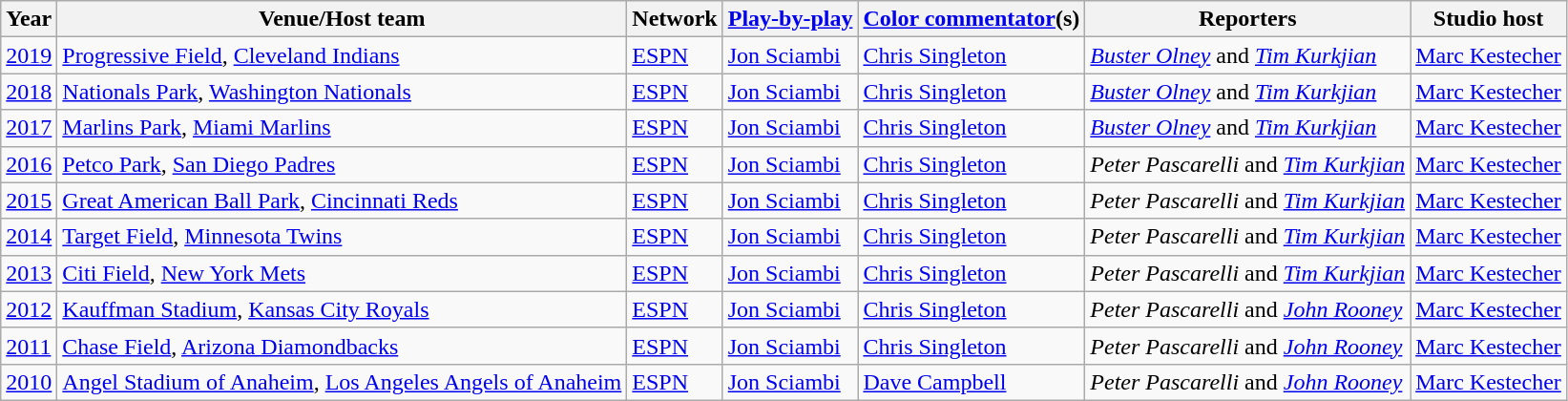<table class="wikitable">
<tr>
<th>Year</th>
<th>Venue/Host team</th>
<th>Network</th>
<th><a href='#'>Play-by-play</a></th>
<th><a href='#'>Color commentator</a>(s)</th>
<th>Reporters</th>
<th>Studio host</th>
</tr>
<tr>
<td><a href='#'>2019</a></td>
<td><a href='#'>Progressive Field</a>, <a href='#'>Cleveland Indians</a></td>
<td><a href='#'>ESPN</a></td>
<td><a href='#'>Jon Sciambi</a></td>
<td><a href='#'>Chris Singleton</a></td>
<td><em><a href='#'>Buster Olney</a></em> and <em><a href='#'>Tim Kurkjian</a></em></td>
<td><a href='#'>Marc Kestecher</a></td>
</tr>
<tr>
<td><a href='#'>2018</a></td>
<td><a href='#'>Nationals Park</a>, <a href='#'>Washington Nationals</a></td>
<td><a href='#'>ESPN</a></td>
<td><a href='#'>Jon Sciambi</a></td>
<td><a href='#'>Chris Singleton</a></td>
<td><em><a href='#'>Buster Olney</a></em> and <em><a href='#'>Tim Kurkjian</a></em></td>
<td><a href='#'>Marc Kestecher</a></td>
</tr>
<tr>
<td><a href='#'>2017</a></td>
<td><a href='#'>Marlins Park</a>, <a href='#'>Miami Marlins</a></td>
<td><a href='#'>ESPN</a></td>
<td><a href='#'>Jon Sciambi</a></td>
<td><a href='#'>Chris Singleton</a></td>
<td><em><a href='#'>Buster Olney</a></em> and <em><a href='#'>Tim Kurkjian</a></em></td>
<td><a href='#'>Marc Kestecher</a></td>
</tr>
<tr>
<td><a href='#'>2016</a></td>
<td><a href='#'>Petco Park</a>, <a href='#'>San Diego Padres</a></td>
<td><a href='#'>ESPN</a></td>
<td><a href='#'>Jon Sciambi</a></td>
<td><a href='#'>Chris Singleton</a></td>
<td><em>Peter Pascarelli</em> and <em><a href='#'>Tim Kurkjian</a></em></td>
<td><a href='#'>Marc Kestecher</a></td>
</tr>
<tr>
<td><a href='#'>2015</a></td>
<td><a href='#'>Great American Ball Park</a>, <a href='#'>Cincinnati Reds</a></td>
<td><a href='#'>ESPN</a></td>
<td><a href='#'>Jon Sciambi</a></td>
<td><a href='#'>Chris Singleton</a></td>
<td><em>Peter Pascarelli</em> and <em><a href='#'>Tim Kurkjian</a></em></td>
<td><a href='#'>Marc Kestecher</a></td>
</tr>
<tr>
<td><a href='#'>2014</a></td>
<td><a href='#'>Target Field</a>, <a href='#'>Minnesota Twins</a></td>
<td><a href='#'>ESPN</a></td>
<td><a href='#'>Jon Sciambi</a></td>
<td><a href='#'>Chris Singleton</a></td>
<td><em>Peter Pascarelli</em> and <em><a href='#'>Tim Kurkjian</a></em></td>
<td><a href='#'>Marc Kestecher</a></td>
</tr>
<tr>
<td><a href='#'>2013</a></td>
<td><a href='#'>Citi Field</a>, <a href='#'>New York Mets</a></td>
<td><a href='#'>ESPN</a></td>
<td><a href='#'>Jon Sciambi</a></td>
<td><a href='#'>Chris Singleton</a></td>
<td><em>Peter Pascarelli</em> and <em><a href='#'>Tim Kurkjian</a></em></td>
<td><a href='#'>Marc Kestecher</a></td>
</tr>
<tr>
<td><a href='#'>2012</a></td>
<td><a href='#'>Kauffman Stadium</a>, <a href='#'>Kansas City Royals</a></td>
<td><a href='#'>ESPN</a></td>
<td><a href='#'>Jon Sciambi</a></td>
<td><a href='#'>Chris Singleton</a></td>
<td><em>Peter Pascarelli</em> and <em><a href='#'>John Rooney</a></em></td>
<td><a href='#'>Marc Kestecher</a></td>
</tr>
<tr>
<td><a href='#'>2011</a></td>
<td><a href='#'>Chase Field</a>, <a href='#'>Arizona Diamondbacks</a></td>
<td><a href='#'>ESPN</a></td>
<td><a href='#'>Jon Sciambi</a></td>
<td><a href='#'>Chris Singleton</a></td>
<td><em>Peter Pascarelli</em> and <em><a href='#'>John Rooney</a></em></td>
<td><a href='#'>Marc Kestecher</a></td>
</tr>
<tr>
<td><a href='#'>2010</a></td>
<td><a href='#'>Angel Stadium of Anaheim</a>, <a href='#'>Los Angeles Angels of Anaheim</a></td>
<td><a href='#'>ESPN</a></td>
<td><a href='#'>Jon Sciambi</a></td>
<td><a href='#'>Dave Campbell</a></td>
<td><em>Peter Pascarelli</em> and <em><a href='#'>John Rooney</a></em></td>
<td><a href='#'>Marc Kestecher</a></td>
</tr>
</table>
